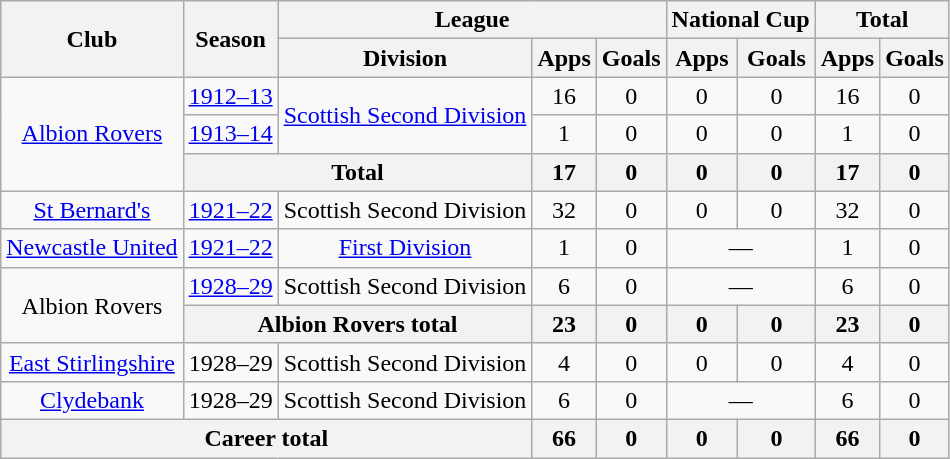<table class="wikitable" style="text-align: center">
<tr>
<th rowspan="2">Club</th>
<th rowspan="2">Season</th>
<th colspan="3">League</th>
<th colspan="2">National Cup</th>
<th colspan="2">Total</th>
</tr>
<tr>
<th>Division</th>
<th>Apps</th>
<th>Goals</th>
<th>Apps</th>
<th>Goals</th>
<th>Apps</th>
<th>Goals</th>
</tr>
<tr>
<td rowspan="3"><a href='#'>Albion Rovers</a></td>
<td><a href='#'>1912–13</a></td>
<td rowspan="2"><a href='#'>Scottish Second Division</a></td>
<td>16</td>
<td>0</td>
<td>0</td>
<td>0</td>
<td>16</td>
<td>0</td>
</tr>
<tr>
<td><a href='#'>1913–14</a></td>
<td>1</td>
<td>0</td>
<td>0</td>
<td>0</td>
<td>1</td>
<td>0</td>
</tr>
<tr>
<th colspan="2">Total</th>
<th>17</th>
<th>0</th>
<th>0</th>
<th>0</th>
<th>17</th>
<th>0</th>
</tr>
<tr>
<td><a href='#'>St Bernard's</a></td>
<td><a href='#'>1921–22</a></td>
<td>Scottish Second Division</td>
<td>32</td>
<td>0</td>
<td>0</td>
<td>0</td>
<td>32</td>
<td>0</td>
</tr>
<tr>
<td><a href='#'>Newcastle United</a></td>
<td><a href='#'>1921–22</a></td>
<td><a href='#'>First Division</a></td>
<td>1</td>
<td>0</td>
<td colspan="2">―</td>
<td>1</td>
<td>0</td>
</tr>
<tr>
<td rowspan="2">Albion Rovers</td>
<td><a href='#'>1928–29</a></td>
<td>Scottish Second Division</td>
<td>6</td>
<td>0</td>
<td colspan="2">―</td>
<td>6</td>
<td>0</td>
</tr>
<tr>
<th colspan="2">Albion Rovers total</th>
<th>23</th>
<th>0</th>
<th>0</th>
<th>0</th>
<th>23</th>
<th>0</th>
</tr>
<tr>
<td><a href='#'>East Stirlingshire</a></td>
<td>1928–29</td>
<td>Scottish Second Division</td>
<td>4</td>
<td>0</td>
<td>0</td>
<td>0</td>
<td>4</td>
<td>0</td>
</tr>
<tr>
<td><a href='#'>Clydebank</a></td>
<td>1928–29</td>
<td>Scottish Second Division</td>
<td>6</td>
<td>0</td>
<td colspan="2">―</td>
<td>6</td>
<td>0</td>
</tr>
<tr>
<th colspan="3">Career total</th>
<th>66</th>
<th>0</th>
<th>0</th>
<th>0</th>
<th>66</th>
<th>0</th>
</tr>
</table>
